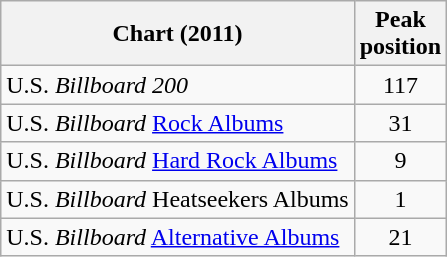<table class="wikitable sortable" border="1">
<tr>
<th>Chart (2011)</th>
<th>Peak<br>position</th>
</tr>
<tr>
<td>U.S. <em>Billboard 200</em></td>
<td align="center">117</td>
</tr>
<tr>
<td>U.S. <em>Billboard</em> <a href='#'>Rock Albums</a></td>
<td align="center">31</td>
</tr>
<tr>
<td>U.S. <em>Billboard</em> <a href='#'>Hard Rock Albums</a></td>
<td align="center">9</td>
</tr>
<tr>
<td>U.S. <em>Billboard</em> Heatseekers Albums</td>
<td align="center">1</td>
</tr>
<tr>
<td>U.S. <em>Billboard</em> <a href='#'>Alternative Albums</a></td>
<td align="center">21</td>
</tr>
</table>
